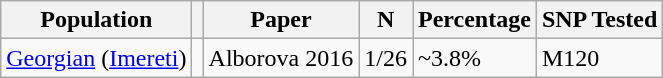<table class="wikitable">
<tr>
<th>Population</th>
<th></th>
<th>Paper</th>
<th>N</th>
<th>Percentage</th>
<th>SNP Tested</th>
</tr>
<tr>
<td><a href='#'>Georgian</a> (<a href='#'>Imereti</a>)</td>
<td></td>
<td>Alborova 2016</td>
<td>1/26</td>
<td>~3.8%</td>
<td>M120</td>
</tr>
</table>
